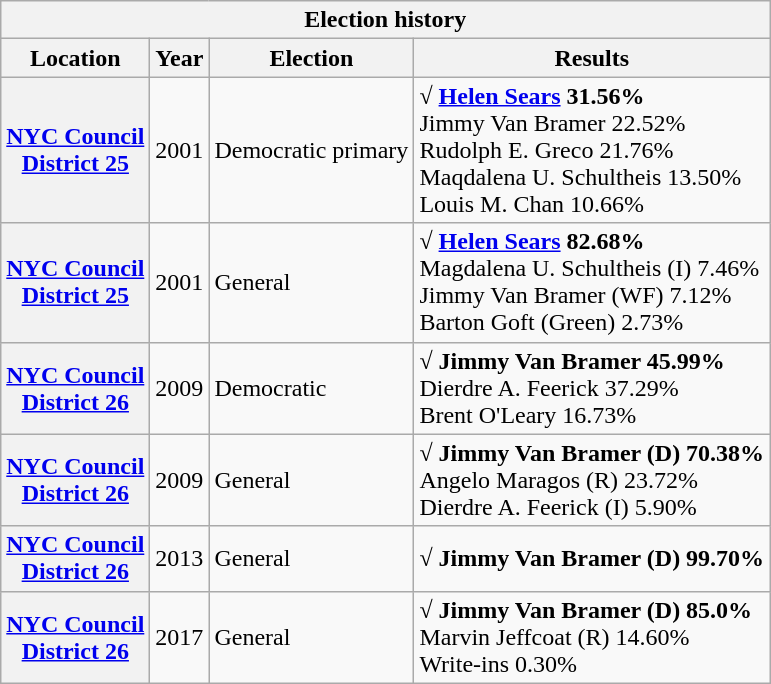<table class="wikitable collapsible">
<tr valign=bottom>
<th colspan=4>Election history</th>
</tr>
<tr valign=bottom>
<th>Location</th>
<th>Year</th>
<th>Election</th>
<th>Results</th>
</tr>
<tr>
<th><a href='#'>NYC Council<br>District 25</a></th>
<td>2001</td>
<td>Democratic primary</td>
<td><strong>√ <a href='#'>Helen Sears</a> 31.56%</strong><br>Jimmy Van Bramer 22.52%<br>Rudolph E. Greco 21.76%<br>Maqdalena U. Schultheis 13.50%<br>Louis M. Chan 10.66%</td>
</tr>
<tr>
<th><a href='#'>NYC Council<br>District 25</a></th>
<td>2001</td>
<td>General</td>
<td><strong>√ <a href='#'>Helen Sears</a> 82.68%</strong><br>Magdalena U. Schultheis (I) 7.46%<br>Jimmy Van Bramer (WF) 7.12%<br>Barton Goft (Green) 2.73%</td>
</tr>
<tr>
<th><a href='#'>NYC Council<br>District 26</a></th>
<td>2009</td>
<td>Democratic</td>
<td><strong>√ Jimmy Van Bramer 45.99%</strong><br>Dierdre A. Feerick 37.29%<br>Brent O'Leary 16.73%</td>
</tr>
<tr>
<th><a href='#'>NYC Council<br>District 26</a></th>
<td>2009</td>
<td>General</td>
<td><strong>√ Jimmy Van Bramer (D) 70.38%</strong><br>Angelo Maragos (R) 23.72%<br>Dierdre A. Feerick (I) 5.90%</td>
</tr>
<tr>
<th><a href='#'>NYC Council<br>District 26</a></th>
<td>2013</td>
<td>General</td>
<td><strong>√ Jimmy Van Bramer (D) 99.70%</strong></td>
</tr>
<tr>
<th><a href='#'>NYC Council<br>District 26</a></th>
<td>2017</td>
<td>General</td>
<td><strong>√ Jimmy Van Bramer (D) 85.0%</strong><br>Marvin Jeffcoat (R) 14.60%<br>Write-ins 0.30%</td>
</tr>
</table>
